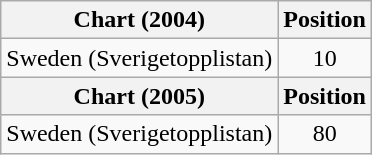<table class="wikitable">
<tr>
<th>Chart (2004)</th>
<th>Position</th>
</tr>
<tr>
<td>Sweden (Sverigetopplistan)</td>
<td align="center">10</td>
</tr>
<tr>
<th>Chart (2005)</th>
<th>Position</th>
</tr>
<tr>
<td>Sweden (Sverigetopplistan)</td>
<td align="center">80</td>
</tr>
</table>
